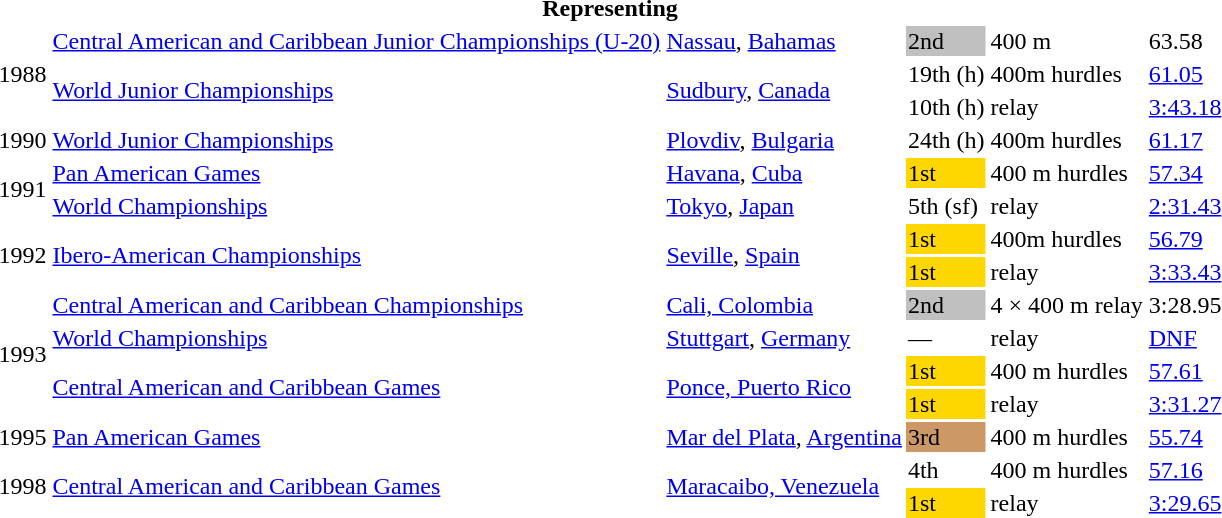<table>
<tr>
<th colspan="6">Representing </th>
</tr>
<tr>
<td rowspan=3>1988</td>
<td><a href='#'>Central American and Caribbean Junior Championships (U-20)</a></td>
<td><a href='#'>Nassau</a>, <a href='#'>Bahamas</a></td>
<td bgcolor=silver>2nd</td>
<td>400 m</td>
<td>63.58</td>
</tr>
<tr>
<td rowspan=2><a href='#'>World Junior Championships</a></td>
<td rowspan=2><a href='#'>Sudbury</a>, <a href='#'>Canada</a></td>
<td>19th (h)</td>
<td>400m hurdles</td>
<td><a href='#'>61.05</a></td>
</tr>
<tr>
<td>10th (h)</td>
<td> relay</td>
<td><a href='#'>3:43.18</a></td>
</tr>
<tr>
<td>1990</td>
<td><a href='#'>World Junior Championships</a></td>
<td><a href='#'>Plovdiv</a>, <a href='#'>Bulgaria</a></td>
<td>24th (h)</td>
<td>400m hurdles</td>
<td><a href='#'>61.17</a></td>
</tr>
<tr>
<td rowspan=2>1991</td>
<td><a href='#'>Pan American Games</a></td>
<td><a href='#'>Havana</a>, <a href='#'>Cuba</a></td>
<td bgcolor=gold>1st</td>
<td>400 m hurdles</td>
<td><a href='#'>57.34</a></td>
</tr>
<tr>
<td><a href='#'>World Championships</a></td>
<td><a href='#'>Tokyo</a>, <a href='#'>Japan</a></td>
<td>5th (sf)</td>
<td> relay</td>
<td><a href='#'>2:31.43</a></td>
</tr>
<tr>
<td rowspan=2>1992</td>
<td rowspan=2><a href='#'>Ibero-American Championships</a></td>
<td rowspan=2><a href='#'>Seville</a>, <a href='#'>Spain</a></td>
<td bgcolor=gold>1st</td>
<td>400m hurdles</td>
<td><a href='#'>56.79</a></td>
</tr>
<tr>
<td bgcolor=gold>1st</td>
<td> relay</td>
<td><a href='#'>3:33.43</a></td>
</tr>
<tr>
<td rowspan=4>1993</td>
<td><a href='#'>Central American and Caribbean Championships</a></td>
<td><a href='#'>Cali, Colombia</a></td>
<td bgcolor=silver>2nd</td>
<td>4 × 400 m relay</td>
<td>3:28.95</td>
</tr>
<tr>
<td><a href='#'>World Championships</a></td>
<td><a href='#'>Stuttgart</a>, <a href='#'>Germany</a></td>
<td>—</td>
<td> relay</td>
<td><a href='#'>DNF</a></td>
</tr>
<tr>
<td rowspan=2><a href='#'>Central American and Caribbean Games</a></td>
<td rowspan=2><a href='#'>Ponce, Puerto Rico</a></td>
<td bgcolor=gold>1st</td>
<td>400 m hurdles</td>
<td><a href='#'>57.61</a></td>
</tr>
<tr>
<td bgcolor=gold>1st</td>
<td> relay</td>
<td><a href='#'>3:31.27</a></td>
</tr>
<tr>
<td>1995</td>
<td><a href='#'>Pan American Games</a></td>
<td><a href='#'>Mar del Plata</a>, <a href='#'>Argentina</a></td>
<td bgcolor=cc9966>3rd</td>
<td>400 m hurdles</td>
<td><a href='#'>55.74</a></td>
</tr>
<tr>
<td rowspan=2>1998</td>
<td rowspan=2><a href='#'>Central American and Caribbean Games</a></td>
<td rowspan=2><a href='#'>Maracaibo, Venezuela</a></td>
<td>4th</td>
<td>400 m hurdles</td>
<td><a href='#'>57.16</a></td>
</tr>
<tr>
<td bgcolor=gold>1st</td>
<td> relay</td>
<td><a href='#'>3:29.65</a></td>
</tr>
</table>
